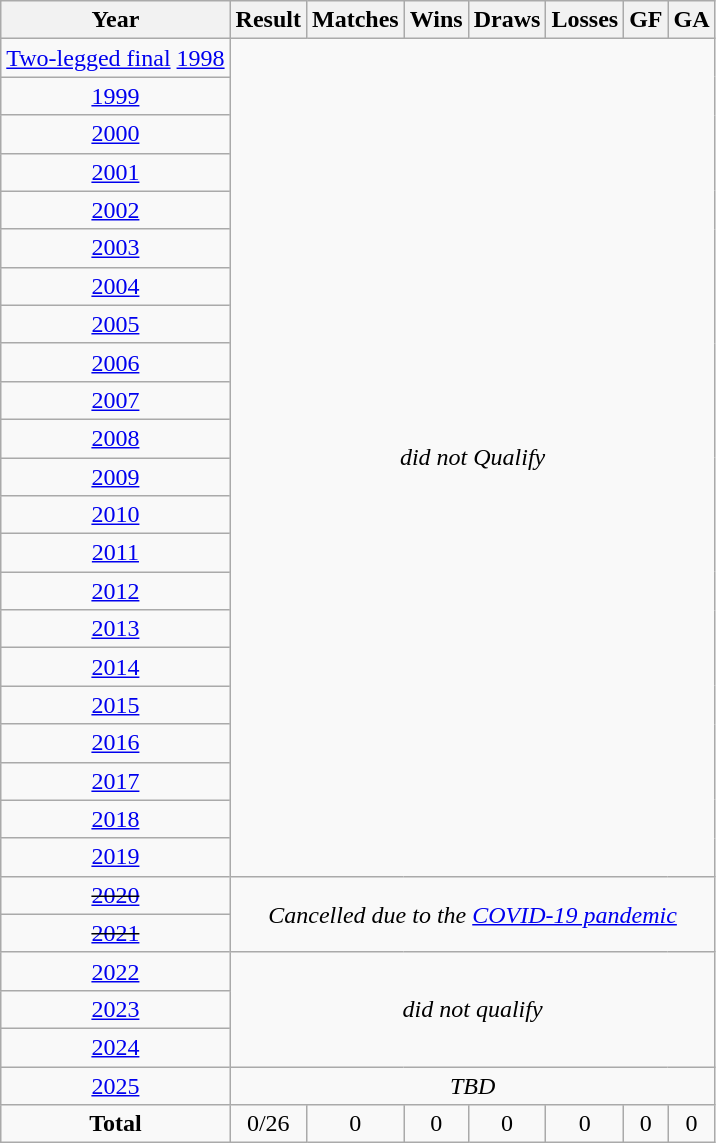<table class="wikitable" style="text-align: center;">
<tr>
<th>Year</th>
<th>Result</th>
<th>Matches</th>
<th>Wins</th>
<th>Draws</th>
<th>Losses</th>
<th>GF</th>
<th>GA</th>
</tr>
<tr>
<td><a href='#'>Two-legged final</a> <a href='#'>1998</a></td>
<td colspan=7 rowspan=22><em>did not Qualify</em></td>
</tr>
<tr>
<td> <a href='#'>1999</a></td>
</tr>
<tr>
<td> <a href='#'>2000</a></td>
</tr>
<tr>
<td> <a href='#'>2001</a></td>
</tr>
<tr>
<td> <a href='#'>2002</a></td>
</tr>
<tr>
<td> <a href='#'>2003</a></td>
</tr>
<tr>
<td> <a href='#'>2004</a></td>
</tr>
<tr>
<td> <a href='#'>2005</a></td>
</tr>
<tr>
<td> <a href='#'>2006</a></td>
</tr>
<tr>
<td> <a href='#'>2007</a></td>
</tr>
<tr>
<td> <a href='#'>2008</a></td>
</tr>
<tr>
<td> <a href='#'>2009</a></td>
</tr>
<tr>
<td> <a href='#'>2010</a></td>
</tr>
<tr>
<td> <a href='#'>2011</a></td>
</tr>
<tr>
<td> <a href='#'>2012</a></td>
</tr>
<tr>
<td> <a href='#'>2013</a></td>
</tr>
<tr>
<td> <a href='#'>2014</a></td>
</tr>
<tr>
<td> <a href='#'>2015</a></td>
</tr>
<tr>
<td> <a href='#'>2016</a></td>
</tr>
<tr>
<td> <a href='#'>2017</a></td>
</tr>
<tr>
<td> <a href='#'>2018</a></td>
</tr>
<tr>
<td> <a href='#'>2019</a></td>
</tr>
<tr>
<td> <s><a href='#'>2020</a></s></td>
<td colspan=7 rowspan=2><em>Cancelled due to the <a href='#'>COVID-19 pandemic</a></em></td>
</tr>
<tr>
<td> <s><a href='#'>2021</a></s></td>
</tr>
<tr>
<td> <a href='#'>2022</a></td>
<td colspan=7 rowspan=3><em>did not qualify</em></td>
</tr>
<tr>
<td> <a href='#'>2023</a></td>
</tr>
<tr>
<td> <a href='#'>2024</a></td>
</tr>
<tr>
<td> <a href='#'>2025</a></td>
<td colspan=8 rowspan=1><em>TBD</em></td>
</tr>
<tr>
<td><strong>Total</strong></td>
<td>0/26</td>
<td>0</td>
<td>0</td>
<td>0</td>
<td>0</td>
<td>0</td>
<td>0</td>
</tr>
</table>
